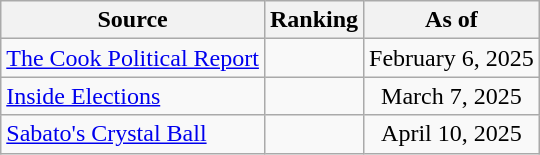<table class="wikitable" style="text-align:center">
<tr>
<th>Source</th>
<th>Ranking</th>
<th>As of</th>
</tr>
<tr>
<td align=left><a href='#'>The Cook Political Report</a></td>
<td></td>
<td>February 6, 2025</td>
</tr>
<tr>
<td align=left><a href='#'>Inside Elections</a></td>
<td></td>
<td>March 7, 2025</td>
</tr>
<tr>
<td align=left><a href='#'>Sabato's Crystal Ball</a></td>
<td></td>
<td>April 10, 2025</td>
</tr>
</table>
